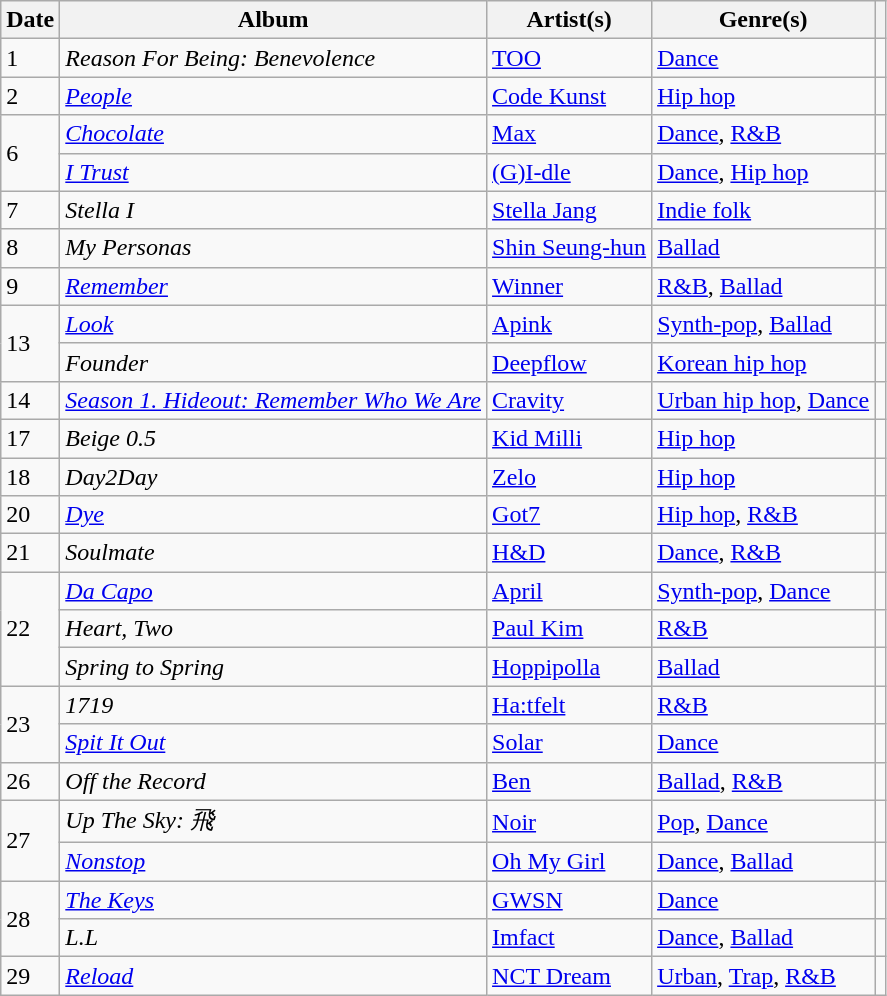<table class="wikitable">
<tr>
<th>Date</th>
<th>Album</th>
<th>Artist(s)</th>
<th>Genre(s)</th>
<th></th>
</tr>
<tr>
<td>1</td>
<td><em>Reason For Being: Benevolence</em></td>
<td><a href='#'>TOO</a></td>
<td><a href='#'>Dance</a></td>
<td></td>
</tr>
<tr>
<td>2</td>
<td><em><a href='#'>People</a></em></td>
<td><a href='#'>Code Kunst</a></td>
<td><a href='#'>Hip hop</a></td>
<td></td>
</tr>
<tr>
<td rowspan=2>6</td>
<td><em><a href='#'>Chocolate</a></em></td>
<td><a href='#'>Max</a></td>
<td><a href='#'>Dance</a>, <a href='#'>R&B</a></td>
<td></td>
</tr>
<tr>
<td><em><a href='#'>I Trust</a></em></td>
<td><a href='#'>(G)I-dle</a></td>
<td><a href='#'>Dance</a>, <a href='#'>Hip hop</a></td>
<td></td>
</tr>
<tr>
<td>7</td>
<td><em>Stella I</em></td>
<td><a href='#'>Stella Jang</a></td>
<td><a href='#'>Indie folk</a></td>
<td></td>
</tr>
<tr>
<td>8</td>
<td><em>My Personas</em></td>
<td><a href='#'>Shin Seung-hun</a></td>
<td><a href='#'>Ballad</a></td>
<td></td>
</tr>
<tr>
<td>9</td>
<td><em><a href='#'>Remember</a></em></td>
<td><a href='#'>Winner</a></td>
<td><a href='#'>R&B</a>, <a href='#'>Ballad</a></td>
<td></td>
</tr>
<tr>
<td rowspan="2">13</td>
<td><em><a href='#'>Look</a></em></td>
<td><a href='#'>Apink</a></td>
<td><a href='#'>Synth-pop</a>, <a href='#'>Ballad</a></td>
<td></td>
</tr>
<tr>
<td><em>Founder</em></td>
<td><a href='#'>Deepflow</a></td>
<td><a href='#'>Korean hip hop</a></td>
<td></td>
</tr>
<tr>
<td>14</td>
<td><em><a href='#'>Season 1. Hideout: Remember Who We Are</a></em></td>
<td><a href='#'>Cravity</a></td>
<td><a href='#'>Urban hip hop</a>, <a href='#'>Dance</a></td>
<td></td>
</tr>
<tr>
<td>17</td>
<td><em>Beige 0.5</em></td>
<td><a href='#'>Kid Milli</a></td>
<td><a href='#'>Hip hop</a></td>
<td></td>
</tr>
<tr>
<td>18</td>
<td><em>Day2Day</em></td>
<td><a href='#'>Zelo</a></td>
<td><a href='#'>Hip hop</a></td>
<td></td>
</tr>
<tr>
<td>20</td>
<td><em><a href='#'>Dye</a></em></td>
<td><a href='#'>Got7</a></td>
<td><a href='#'>Hip hop</a>, <a href='#'>R&B</a></td>
<td></td>
</tr>
<tr>
<td>21</td>
<td><em>Soulmate</em></td>
<td><a href='#'>H&D</a></td>
<td><a href='#'>Dance</a>, <a href='#'>R&B</a></td>
<td></td>
</tr>
<tr>
<td rowspan=3>22</td>
<td><em><a href='#'>Da Capo</a></em></td>
<td><a href='#'>April</a></td>
<td><a href='#'>Synth-pop</a>, <a href='#'>Dance</a></td>
<td></td>
</tr>
<tr>
<td><em>Heart, Two</em></td>
<td><a href='#'>Paul Kim</a></td>
<td><a href='#'>R&B</a></td>
<td></td>
</tr>
<tr>
<td><em>Spring to Spring</em></td>
<td><a href='#'>Hoppipolla</a></td>
<td><a href='#'>Ballad</a></td>
<td></td>
</tr>
<tr>
<td rowspan=2>23</td>
<td><em>1719</em></td>
<td><a href='#'>Ha:tfelt</a></td>
<td><a href='#'>R&B</a></td>
<td></td>
</tr>
<tr>
<td><a href='#'><em>Spit It Out</em></a></td>
<td><a href='#'>Solar</a></td>
<td><a href='#'>Dance</a></td>
<td></td>
</tr>
<tr>
<td>26</td>
<td><em>Off the Record</em></td>
<td><a href='#'>Ben</a></td>
<td><a href='#'>Ballad</a>, <a href='#'>R&B</a></td>
<td></td>
</tr>
<tr>
<td rowspan=2>27</td>
<td><em>Up The Sky: 飛</em></td>
<td><a href='#'>Noir</a></td>
<td><a href='#'>Pop</a>, <a href='#'>Dance</a></td>
<td></td>
</tr>
<tr>
<td><em><a href='#'>Nonstop</a></em></td>
<td><a href='#'>Oh My Girl</a></td>
<td><a href='#'>Dance</a>, <a href='#'>Ballad</a></td>
<td></td>
</tr>
<tr>
<td rowspan=2>28</td>
<td><em><a href='#'>The Keys</a></em></td>
<td><a href='#'>GWSN</a></td>
<td><a href='#'>Dance</a></td>
<td></td>
</tr>
<tr>
<td><em>L.L</em></td>
<td><a href='#'>Imfact</a></td>
<td><a href='#'>Dance</a>, <a href='#'>Ballad</a></td>
<td></td>
</tr>
<tr>
<td>29</td>
<td><em><a href='#'>Reload</a></em></td>
<td><a href='#'>NCT Dream</a></td>
<td><a href='#'>Urban</a>, <a href='#'>Trap</a>, <a href='#'>R&B</a></td>
<td></td>
</tr>
</table>
